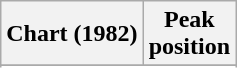<table class="wikitable sortable">
<tr>
<th>Chart (1982)</th>
<th>Peak<br>position</th>
</tr>
<tr>
</tr>
<tr>
</tr>
<tr>
</tr>
</table>
